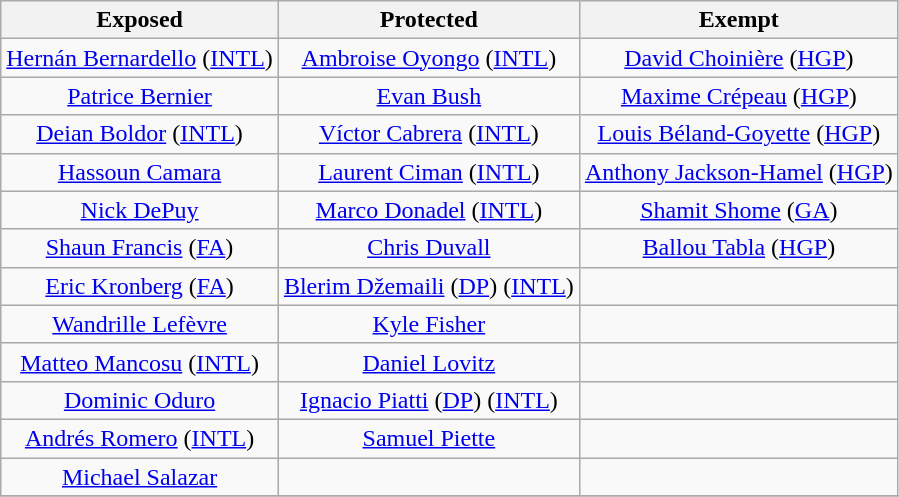<table class="wikitable" style="text-align:center">
<tr>
<th>Exposed</th>
<th>Protected</th>
<th>Exempt</th>
</tr>
<tr>
<td><a href='#'>Hernán Bernardello</a> (<a href='#'>INTL</a>)</td>
<td><a href='#'>Ambroise Oyongo</a> (<a href='#'>INTL</a>)</td>
<td><a href='#'>David Choinière</a> (<a href='#'>HGP</a>)</td>
</tr>
<tr>
<td><a href='#'>Patrice Bernier</a></td>
<td><a href='#'>Evan Bush</a></td>
<td><a href='#'>Maxime Crépeau</a> (<a href='#'>HGP</a>)</td>
</tr>
<tr>
<td><a href='#'>Deian Boldor</a> (<a href='#'>INTL</a>)</td>
<td><a href='#'>Víctor Cabrera</a> (<a href='#'>INTL</a>)</td>
<td><a href='#'>Louis Béland-Goyette</a> (<a href='#'>HGP</a>)</td>
</tr>
<tr>
<td><a href='#'>Hassoun Camara</a></td>
<td><a href='#'>Laurent Ciman</a> (<a href='#'>INTL</a>)</td>
<td><a href='#'>Anthony Jackson-Hamel</a> (<a href='#'>HGP</a>)</td>
</tr>
<tr>
<td><a href='#'>Nick DePuy</a></td>
<td><a href='#'>Marco Donadel</a> (<a href='#'>INTL</a>)</td>
<td><a href='#'>Shamit Shome</a> (<a href='#'>GA</a>)</td>
</tr>
<tr>
<td><a href='#'>Shaun Francis</a> (<a href='#'>FA</a>)</td>
<td><a href='#'>Chris Duvall</a></td>
<td><a href='#'>Ballou Tabla</a> (<a href='#'>HGP</a>)</td>
</tr>
<tr>
<td><a href='#'>Eric Kronberg</a> (<a href='#'>FA</a>)</td>
<td><a href='#'>Blerim Džemaili</a> (<a href='#'>DP</a>) (<a href='#'>INTL</a>)</td>
<td></td>
</tr>
<tr>
<td><a href='#'>Wandrille Lefèvre</a></td>
<td><a href='#'>Kyle Fisher</a></td>
<td></td>
</tr>
<tr>
<td><a href='#'>Matteo Mancosu</a> (<a href='#'>INTL</a>)</td>
<td><a href='#'>Daniel Lovitz</a></td>
<td></td>
</tr>
<tr>
<td><a href='#'>Dominic Oduro</a></td>
<td><a href='#'>Ignacio Piatti</a> (<a href='#'>DP</a>) (<a href='#'>INTL</a>)</td>
<td></td>
</tr>
<tr>
<td><a href='#'>Andrés Romero</a> (<a href='#'>INTL</a>)</td>
<td><a href='#'>Samuel Piette</a></td>
<td></td>
</tr>
<tr>
<td><a href='#'>Michael Salazar</a></td>
<td></td>
<td></td>
</tr>
<tr>
</tr>
</table>
